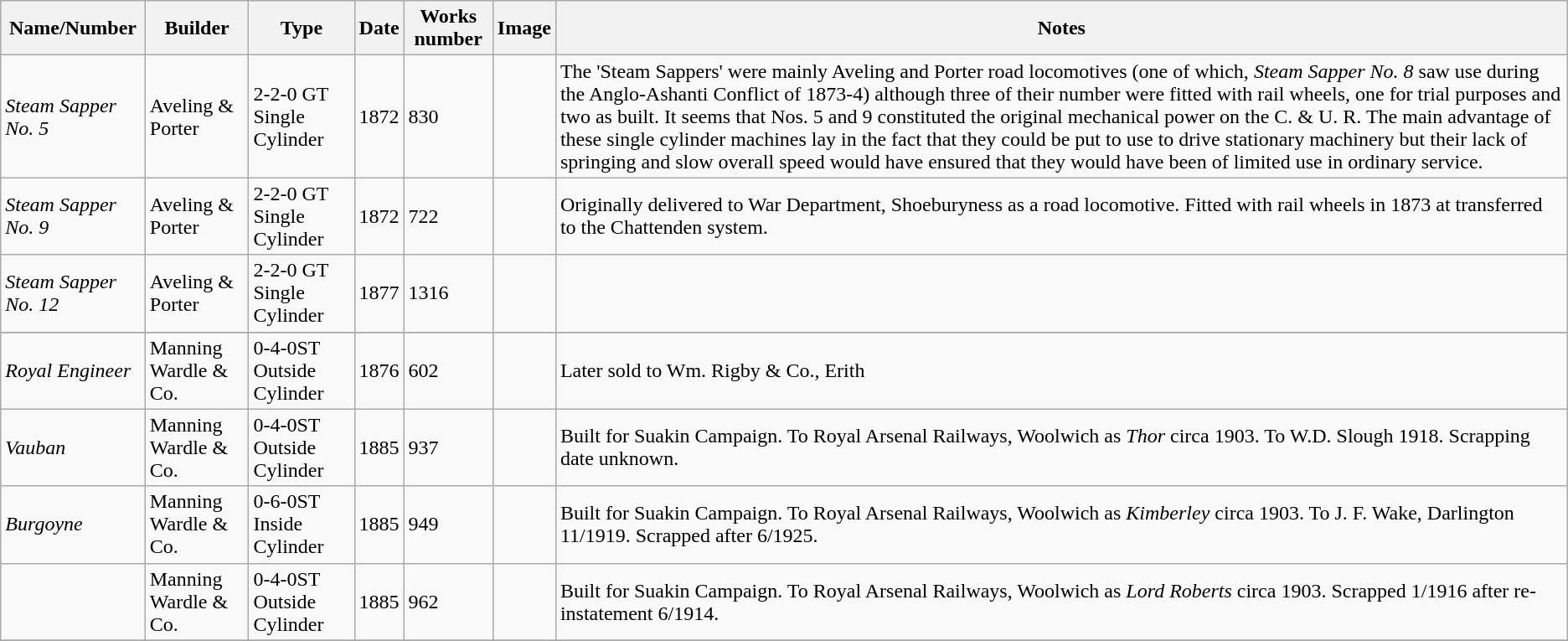<table class="wikitable">
<tr>
<th>Name/Number</th>
<th>Builder</th>
<th>Type</th>
<th>Date</th>
<th>Works number</th>
<th>Image</th>
<th>Notes</th>
</tr>
<tr>
<td><em> Steam Sapper No. 5</em></td>
<td>Aveling & Porter</td>
<td>2-2-0 GT Single Cylinder</td>
<td>1872</td>
<td>830</td>
<td></td>
<td>The 'Steam Sappers' were mainly Aveling and Porter road locomotives (one of which, <em>Steam Sapper No. 8</em> saw use during the Anglo-Ashanti Conflict of 1873-4) although three of their number were fitted with rail wheels, one for trial purposes and two as built. It seems that Nos. 5 and 9 constituted the original mechanical power on the C. & U. R. The main advantage of these single cylinder machines lay in the fact that they could be put to use to drive stationary machinery but their lack of springing and slow overall speed would have ensured that they would have been of limited use in ordinary service.</td>
</tr>
<tr>
<td><em> Steam Sapper No. 9</em></td>
<td>Aveling & Porter</td>
<td>2-2-0 GT Single Cylinder</td>
<td>1872</td>
<td>722</td>
<td></td>
<td>Originally delivered to War Department, Shoeburyness as a road locomotive. Fitted with rail wheels in 1873 at transferred to the Chattenden system.</td>
</tr>
<tr>
<td><em> Steam Sapper No. 12</em></td>
<td>Aveling & Porter</td>
<td>2-2-0 GT Single Cylinder</td>
<td>1877</td>
<td>1316</td>
<td></td>
<td></td>
</tr>
<tr>
</tr>
<tr>
<td><em>Royal Engineer</em></td>
<td>Manning Wardle & Co.</td>
<td>0-4-0ST Outside Cylinder</td>
<td>1876</td>
<td>602</td>
<td></td>
<td>Later sold to Wm. Rigby & Co., Erith</td>
</tr>
<tr>
<td><em>Vauban</em></td>
<td>Manning Wardle & Co.</td>
<td>0-4-0ST Outside Cylinder</td>
<td>1885</td>
<td>937</td>
<td></td>
<td>Built for Suakin Campaign. To Royal Arsenal Railways, Woolwich as <em>Thor</em> circa 1903. To W.D. Slough 1918. Scrapping date unknown.</td>
</tr>
<tr>
<td><em>Burgoyne</em></td>
<td>Manning Wardle & Co.</td>
<td>0-6-0ST Inside Cylinder</td>
<td>1885</td>
<td>949</td>
<td></td>
<td>Built for Suakin Campaign. To Royal Arsenal Railways, Woolwich as <em>Kimberley</em> circa 1903. To J. F. Wake, Darlington 11/1919. Scrapped after 6/1925.</td>
</tr>
<tr>
<td></td>
<td>Manning Wardle & Co.</td>
<td>0-4-0ST Outside Cylinder</td>
<td>1885</td>
<td>962</td>
<td></td>
<td>Built for Suakin Campaign. To Royal Arsenal Railways, Woolwich as <em>Lord Roberts</em> circa 1903. Scrapped 1/1916 after re-instatement 6/1914.</td>
</tr>
<tr>
</tr>
</table>
